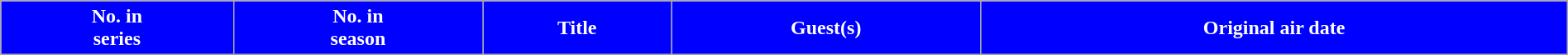<table class="wikitable plainrowheaders" style="width:100%;">
<tr>
<th style="background:#0000FF; color:#fff;">No. in<br>series</th>
<th style="background:#0000FF; color:#fff;">No. in<br>season</th>
<th style="background:#0000FF; color:#fff;">Title</th>
<th style="background:#0000FF; color:#fff;">Guest(s)</th>
<th style="background:#0000FF; color:#fff;">Original air date<br>








</th>
</tr>
</table>
